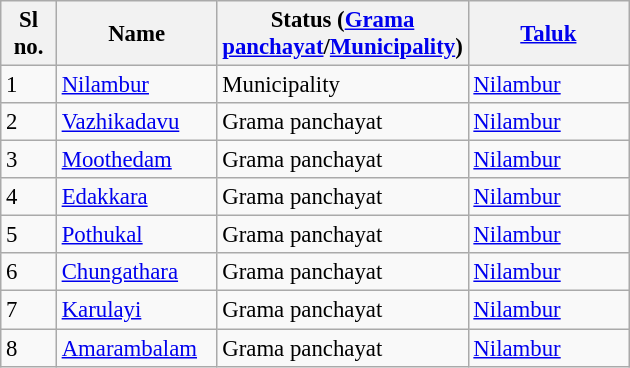<table class="wikitable sortable" style="font-size: 95%;">
<tr>
<th width="30px">Sl no.</th>
<th width="100px">Name</th>
<th width="130px">Status (<a href='#'>Grama panchayat</a>/<a href='#'>Municipality</a>)</th>
<th width="100px"><a href='#'>Taluk</a></th>
</tr>
<tr>
<td>1</td>
<td><a href='#'>Nilambur</a></td>
<td>Municipality</td>
<td><a href='#'>Nilambur</a></td>
</tr>
<tr>
<td>2</td>
<td><a href='#'>Vazhikadavu</a></td>
<td>Grama panchayat</td>
<td><a href='#'>Nilambur</a></td>
</tr>
<tr>
<td>3</td>
<td><a href='#'>Moothedam</a></td>
<td>Grama panchayat</td>
<td><a href='#'>Nilambur</a></td>
</tr>
<tr>
<td>4</td>
<td><a href='#'>Edakkara</a></td>
<td>Grama panchayat</td>
<td><a href='#'>Nilambur</a></td>
</tr>
<tr>
<td>5</td>
<td><a href='#'>Pothukal</a></td>
<td>Grama panchayat</td>
<td><a href='#'>Nilambur</a></td>
</tr>
<tr>
<td>6</td>
<td><a href='#'>Chungathara</a></td>
<td>Grama panchayat</td>
<td><a href='#'>Nilambur</a></td>
</tr>
<tr>
<td>7</td>
<td><a href='#'>Karulayi</a></td>
<td>Grama panchayat</td>
<td><a href='#'>Nilambur</a></td>
</tr>
<tr>
<td>8</td>
<td><a href='#'>Amarambalam</a></td>
<td>Grama panchayat</td>
<td><a href='#'>Nilambur</a></td>
</tr>
</table>
